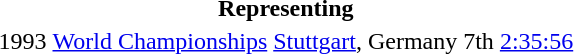<table>
<tr>
<th colspan="5">Representing </th>
</tr>
<tr>
<td>1993</td>
<td><a href='#'>World Championships</a></td>
<td><a href='#'>Stuttgart</a>, Germany</td>
<td>7th</td>
<td><a href='#'>2:35:56</a></td>
</tr>
</table>
